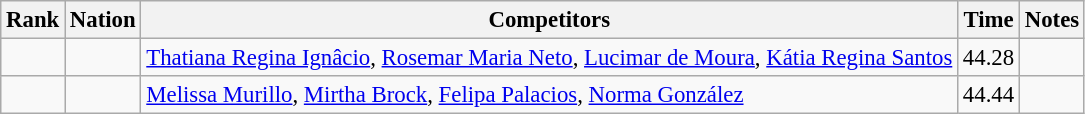<table class="wikitable sortable" style="text-align:center; font-size:95%">
<tr>
<th>Rank</th>
<th>Nation</th>
<th>Competitors</th>
<th>Time</th>
<th>Notes</th>
</tr>
<tr>
<td></td>
<td align=left></td>
<td align=left><a href='#'>Thatiana Regina Ignâcio</a>, <a href='#'>Rosemar Maria Neto</a>, <a href='#'>Lucimar de Moura</a>, <a href='#'>Kátia Regina Santos</a></td>
<td>44.28</td>
<td></td>
</tr>
<tr>
<td></td>
<td align=left></td>
<td align=left><a href='#'>Melissa Murillo</a>, <a href='#'>Mirtha Brock</a>, <a href='#'>Felipa Palacios</a>, <a href='#'>Norma González</a></td>
<td>44.44</td>
<td></td>
</tr>
</table>
